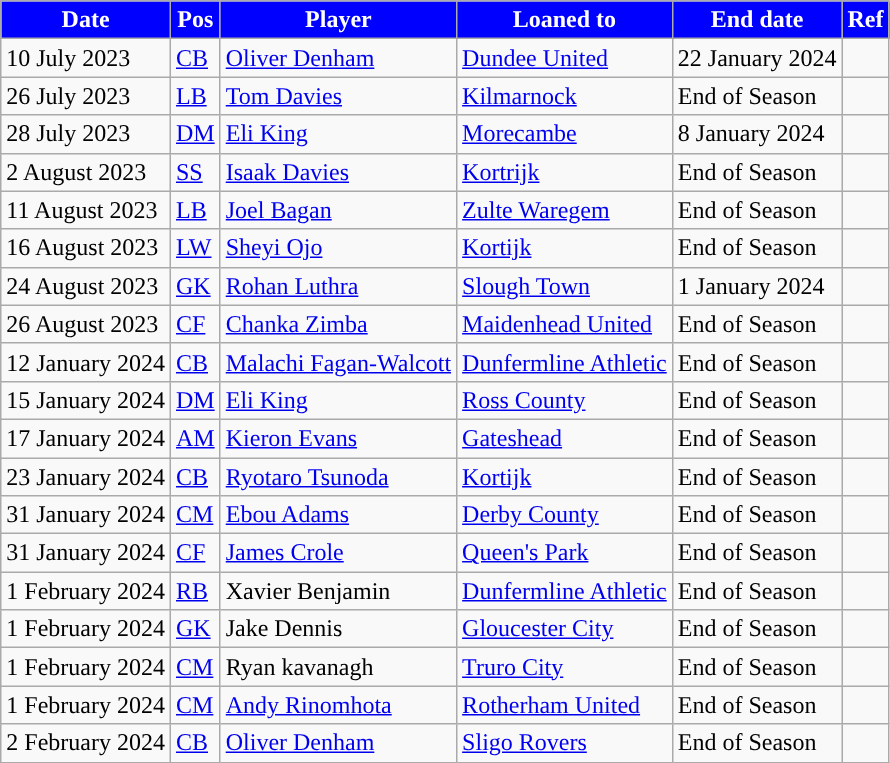<table class="wikitable plainrowheaders sortable">
<tr>
<th style="background: blue; color: white; ">Date</th>
<th style="background: blue; color: white; ">Pos</th>
<th style="background: blue; color: white; ">Player</th>
<th style="background: blue; color: white; ">Loaned to</th>
<th style="background: blue; color: white; ">End date</th>
<th style="background: blue; color: white; ">Ref</th>
</tr>
<tr>
<td>10 July 2023</td>
<td><a href='#'>CB</a></td>
<td> <a href='#'>Oliver Denham</a></td>
<td> <a href='#'>Dundee United</a></td>
<td>22 January 2024</td>
<td></td>
</tr>
<tr>
<td>26 July 2023</td>
<td><a href='#'>LB</a></td>
<td> <a href='#'>Tom Davies</a></td>
<td> <a href='#'>Kilmarnock</a></td>
<td>End of Season</td>
<td></td>
</tr>
<tr>
<td>28 July 2023</td>
<td><a href='#'>DM</a></td>
<td> <a href='#'>Eli King</a></td>
<td> <a href='#'>Morecambe</a></td>
<td>8 January 2024</td>
<td></td>
</tr>
<tr>
<td>2 August 2023</td>
<td><a href='#'>SS</a></td>
<td> <a href='#'>Isaak Davies</a></td>
<td> <a href='#'>Kortrijk</a></td>
<td>End of Season</td>
<td></td>
</tr>
<tr>
<td>11 August 2023</td>
<td><a href='#'>LB</a></td>
<td> <a href='#'>Joel Bagan</a></td>
<td> <a href='#'>Zulte Waregem</a></td>
<td>End of Season</td>
<td></td>
</tr>
<tr>
<td>16 August 2023</td>
<td><a href='#'>LW</a></td>
<td> <a href='#'>Sheyi Ojo</a></td>
<td> <a href='#'>Kortijk</a></td>
<td>End of Season</td>
<td></td>
</tr>
<tr>
<td>24 August 2023</td>
<td><a href='#'>GK</a></td>
<td> <a href='#'>Rohan Luthra</a></td>
<td> <a href='#'>Slough Town</a></td>
<td>1 January 2024</td>
<td></td>
</tr>
<tr>
<td>26 August 2023</td>
<td><a href='#'>CF</a></td>
<td> <a href='#'>Chanka Zimba</a></td>
<td> <a href='#'>Maidenhead United</a></td>
<td>End of Season</td>
<td></td>
</tr>
<tr>
<td>12 January 2024</td>
<td><a href='#'>CB</a></td>
<td> <a href='#'>Malachi Fagan-Walcott</a></td>
<td> <a href='#'>Dunfermline Athletic</a></td>
<td>End of Season</td>
<td></td>
</tr>
<tr>
<td>15 January 2024</td>
<td><a href='#'>DM</a></td>
<td> <a href='#'>Eli King</a></td>
<td> <a href='#'>Ross County</a></td>
<td>End of Season</td>
<td></td>
</tr>
<tr>
<td>17 January 2024</td>
<td><a href='#'>AM</a></td>
<td> <a href='#'>Kieron Evans</a></td>
<td> <a href='#'>Gateshead</a></td>
<td>End of Season</td>
<td></td>
</tr>
<tr>
<td>23 January 2024</td>
<td><a href='#'>CB</a></td>
<td> <a href='#'>Ryotaro Tsunoda</a></td>
<td> <a href='#'>Kortijk</a></td>
<td>End of Season</td>
<td></td>
</tr>
<tr>
<td>31 January 2024</td>
<td><a href='#'>CM</a></td>
<td> <a href='#'>Ebou Adams</a></td>
<td> <a href='#'>Derby County</a></td>
<td>End of Season</td>
<td></td>
</tr>
<tr>
<td>31 January 2024</td>
<td><a href='#'>CF</a></td>
<td> <a href='#'>James Crole</a></td>
<td> <a href='#'>Queen's Park</a></td>
<td>End of Season</td>
<td></td>
</tr>
<tr>
<td>1 February 2024</td>
<td><a href='#'>RB</a></td>
<td> Xavier Benjamin</td>
<td> <a href='#'>Dunfermline Athletic</a></td>
<td>End of Season</td>
<td></td>
</tr>
<tr>
<td>1 February 2024</td>
<td><a href='#'>GK</a></td>
<td> Jake Dennis</td>
<td> <a href='#'>Gloucester City</a></td>
<td>End of Season</td>
<td></td>
</tr>
<tr>
<td>1 February 2024</td>
<td><a href='#'>CM</a></td>
<td> Ryan kavanagh</td>
<td> <a href='#'>Truro City</a></td>
<td>End of Season</td>
<td></td>
</tr>
<tr>
<td>1 February 2024</td>
<td><a href='#'>CM</a></td>
<td> <a href='#'>Andy Rinomhota</a></td>
<td> <a href='#'>Rotherham United</a></td>
<td>End of Season</td>
<td></td>
</tr>
<tr>
<td>2 February 2024</td>
<td><a href='#'>CB</a></td>
<td> <a href='#'>Oliver Denham</a></td>
<td> <a href='#'>Sligo Rovers</a></td>
<td>End of Season</td>
<td></td>
</tr>
</table>
